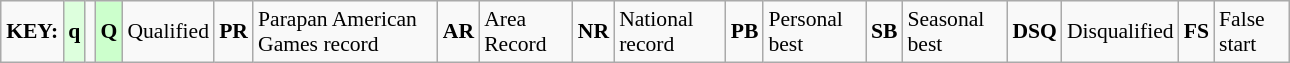<table class="wikitable" style="margin:0.5em auto; font-size:90%;position:relative;" width=68%>
<tr>
<td><strong>KEY:</strong></td>
<td bgcolor=ddffdd align=center><strong>q</strong></td>
<td></td>
<td bgcolor=ccffcc align=center><strong>Q</strong></td>
<td>Qualified</td>
<td align=center><strong>PR</strong></td>
<td>Parapan American Games record</td>
<td align=center><strong>AR</strong></td>
<td>Area Record</td>
<td align=center><strong>NR</strong></td>
<td>National record</td>
<td align=center><strong>PB</strong></td>
<td>Personal best</td>
<td align=center><strong>SB</strong></td>
<td>Seasonal best</td>
<td align=center><strong>DSQ</strong></td>
<td>Disqualified</td>
<td align=center><strong>FS</strong></td>
<td>False start</td>
</tr>
</table>
